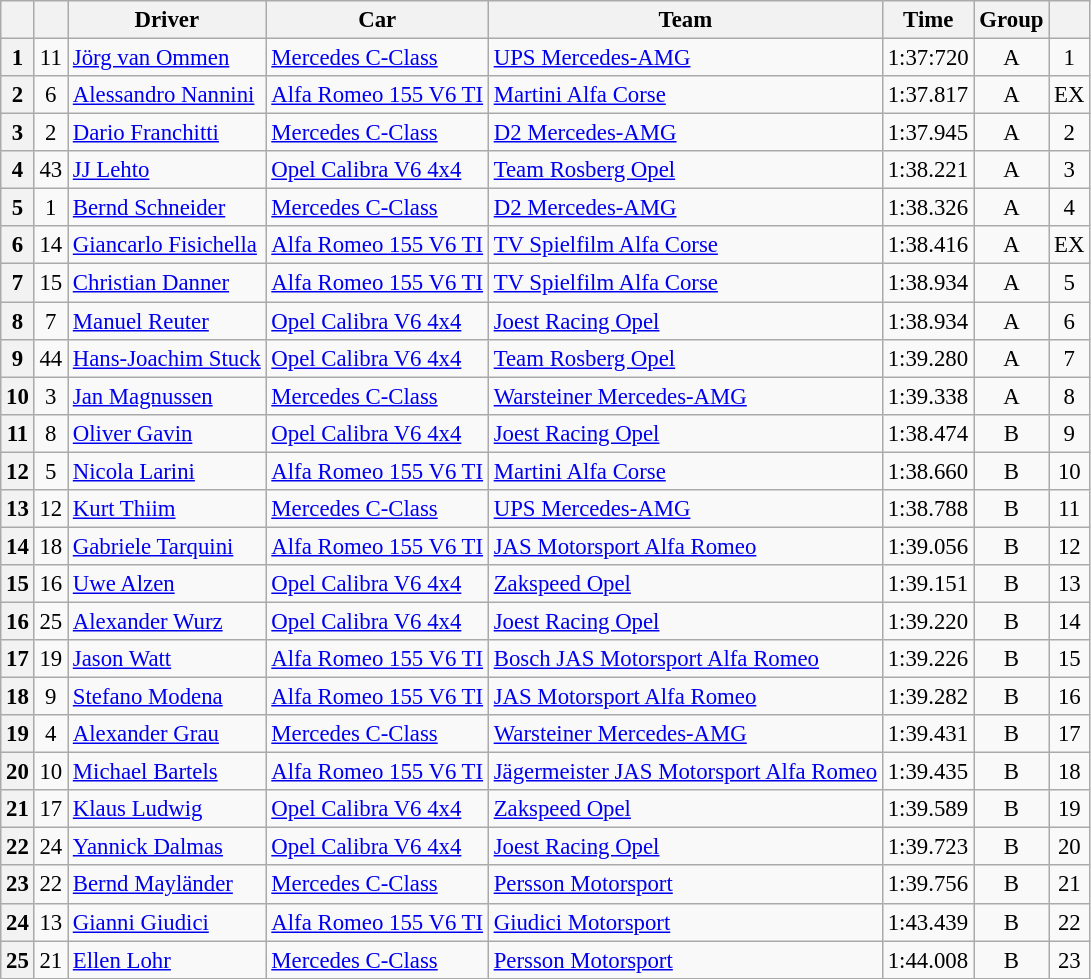<table class="wikitable sortable" style="font-size:95%">
<tr>
<th></th>
<th></th>
<th>Driver</th>
<th>Car</th>
<th>Team</th>
<th>Time</th>
<th>Group</th>
<th></th>
</tr>
<tr>
<th>1</th>
<td align=center>11</td>
<td> <a href='#'>Jörg van Ommen</a></td>
<td><a href='#'>Mercedes C-Class</a></td>
<td> <a href='#'>UPS Mercedes-AMG</a></td>
<td>1:37:720</td>
<td align=center>A</td>
<td align=center>1</td>
</tr>
<tr>
<th>2</th>
<td align=center>6</td>
<td> <a href='#'>Alessandro Nannini</a></td>
<td><a href='#'>Alfa Romeo 155 V6 TI</a></td>
<td> <a href='#'>Martini Alfa Corse</a></td>
<td>1:37.817</td>
<td align=center>A</td>
<td align=center>EX</td>
</tr>
<tr>
<th>3</th>
<td align=center>2</td>
<td> <a href='#'>Dario Franchitti</a></td>
<td><a href='#'>Mercedes C-Class</a></td>
<td> <a href='#'>D2 Mercedes-AMG</a></td>
<td>1:37.945</td>
<td align=center>A</td>
<td align=center>2</td>
</tr>
<tr>
<th>4</th>
<td align=center>43</td>
<td> <a href='#'>JJ Lehto</a></td>
<td><a href='#'>Opel Calibra V6 4x4</a></td>
<td> <a href='#'>Team Rosberg Opel</a></td>
<td>1:38.221</td>
<td align=center>A</td>
<td align=center>3</td>
</tr>
<tr>
<th>5</th>
<td align=center>1</td>
<td> <a href='#'>Bernd Schneider</a></td>
<td><a href='#'>Mercedes C-Class</a></td>
<td> <a href='#'>D2 Mercedes-AMG</a></td>
<td>1:38.326</td>
<td align=center>A</td>
<td align=center>4</td>
</tr>
<tr>
<th>6</th>
<td align=center>14</td>
<td> <a href='#'>Giancarlo Fisichella</a></td>
<td><a href='#'>Alfa Romeo 155 V6 TI</a></td>
<td> <a href='#'>TV Spielfilm Alfa Corse</a></td>
<td>1:38.416</td>
<td align=center>A</td>
<td align=center>EX</td>
</tr>
<tr>
<th>7</th>
<td align=center>15</td>
<td> <a href='#'>Christian Danner</a></td>
<td><a href='#'>Alfa Romeo 155 V6 TI</a></td>
<td> <a href='#'>TV Spielfilm Alfa Corse</a></td>
<td>1:38.934</td>
<td align=center>A</td>
<td align=center>5</td>
</tr>
<tr>
<th>8</th>
<td align=center>7</td>
<td> <a href='#'>Manuel Reuter</a></td>
<td><a href='#'>Opel Calibra V6 4x4</a></td>
<td> <a href='#'>Joest Racing Opel</a></td>
<td>1:38.934</td>
<td align=center>A</td>
<td align=center>6</td>
</tr>
<tr>
<th>9</th>
<td align=center>44</td>
<td> <a href='#'>Hans-Joachim Stuck</a></td>
<td><a href='#'>Opel Calibra V6 4x4</a></td>
<td> <a href='#'>Team Rosberg Opel</a></td>
<td>1:39.280</td>
<td align=center>A</td>
<td align=center>7</td>
</tr>
<tr>
<th>10</th>
<td align=center>3</td>
<td> <a href='#'>Jan Magnussen</a></td>
<td><a href='#'>Mercedes C-Class</a></td>
<td> <a href='#'>Warsteiner Mercedes-AMG</a></td>
<td>1:39.338</td>
<td align=center>A</td>
<td align=center>8</td>
</tr>
<tr>
<th>11</th>
<td align=center>8</td>
<td> <a href='#'>Oliver Gavin</a></td>
<td><a href='#'>Opel Calibra V6 4x4</a></td>
<td> <a href='#'>Joest Racing Opel</a></td>
<td>1:38.474</td>
<td align=center>B</td>
<td align=center>9</td>
</tr>
<tr>
<th>12</th>
<td align=center>5</td>
<td> <a href='#'>Nicola Larini</a></td>
<td><a href='#'>Alfa Romeo 155 V6 TI</a></td>
<td> <a href='#'>Martini Alfa Corse</a></td>
<td>1:38.660</td>
<td align=center>B</td>
<td align=center>10</td>
</tr>
<tr>
<th>13</th>
<td align=center>12</td>
<td> <a href='#'>Kurt Thiim</a></td>
<td><a href='#'>Mercedes C-Class</a></td>
<td> <a href='#'>UPS Mercedes-AMG</a></td>
<td>1:38.788</td>
<td align=center>B</td>
<td align=center>11</td>
</tr>
<tr>
<th>14</th>
<td align=center>18</td>
<td> <a href='#'>Gabriele Tarquini</a></td>
<td><a href='#'>Alfa Romeo 155 V6 TI</a></td>
<td> <a href='#'>JAS Motorsport Alfa Romeo</a></td>
<td>1:39.056</td>
<td align=center>B</td>
<td align=center>12</td>
</tr>
<tr>
<th>15</th>
<td align=center>16</td>
<td> <a href='#'>Uwe Alzen</a></td>
<td><a href='#'>Opel Calibra V6 4x4</a></td>
<td> <a href='#'>Zakspeed Opel</a></td>
<td>1:39.151</td>
<td align=center>B</td>
<td align=center>13</td>
</tr>
<tr>
<th>16</th>
<td align=center>25</td>
<td> <a href='#'>Alexander Wurz</a></td>
<td><a href='#'>Opel Calibra V6 4x4</a></td>
<td> <a href='#'>Joest Racing Opel</a></td>
<td>1:39.220</td>
<td align=center>B</td>
<td align=center>14</td>
</tr>
<tr>
<th>17</th>
<td align=center>19</td>
<td> <a href='#'>Jason Watt</a></td>
<td><a href='#'>Alfa Romeo 155 V6 TI</a></td>
<td> <a href='#'>Bosch JAS Motorsport Alfa Romeo</a></td>
<td>1:39.226</td>
<td align=center>B</td>
<td align=center>15</td>
</tr>
<tr>
<th>18</th>
<td align=center>9</td>
<td> <a href='#'>Stefano Modena</a></td>
<td><a href='#'>Alfa Romeo 155 V6 TI</a></td>
<td> <a href='#'>JAS Motorsport Alfa Romeo</a></td>
<td>1:39.282</td>
<td align=center>B</td>
<td align=center>16</td>
</tr>
<tr>
<th>19</th>
<td align=center>4</td>
<td> <a href='#'>Alexander Grau</a></td>
<td><a href='#'>Mercedes C-Class</a></td>
<td> <a href='#'>Warsteiner Mercedes-AMG</a></td>
<td>1:39.431</td>
<td align=center>B</td>
<td align=center>17</td>
</tr>
<tr>
<th>20</th>
<td align=center>10</td>
<td> <a href='#'>Michael Bartels</a></td>
<td><a href='#'>Alfa Romeo 155 V6 TI</a></td>
<td> <a href='#'>Jägermeister JAS Motorsport Alfa Romeo</a></td>
<td>1:39.435</td>
<td align=center>B</td>
<td align=center>18</td>
</tr>
<tr>
<th>21</th>
<td align=center>17</td>
<td> <a href='#'>Klaus Ludwig</a></td>
<td><a href='#'>Opel Calibra V6 4x4</a></td>
<td> <a href='#'>Zakspeed Opel</a></td>
<td>1:39.589</td>
<td align=center>B</td>
<td align=center>19</td>
</tr>
<tr>
<th>22</th>
<td align=center>24</td>
<td> <a href='#'>Yannick Dalmas</a></td>
<td><a href='#'>Opel Calibra V6 4x4</a></td>
<td> <a href='#'>Joest Racing Opel</a></td>
<td>1:39.723</td>
<td align=center>B</td>
<td align=center>20</td>
</tr>
<tr>
<th>23</th>
<td align=center>22</td>
<td> <a href='#'>Bernd Mayländer</a></td>
<td><a href='#'>Mercedes C-Class</a></td>
<td> <a href='#'>Persson Motorsport</a></td>
<td>1:39.756</td>
<td align=center>B</td>
<td align=center>21</td>
</tr>
<tr>
<th>24</th>
<td align=center>13</td>
<td> <a href='#'>Gianni Giudici</a></td>
<td><a href='#'>Alfa Romeo 155 V6 TI</a></td>
<td> <a href='#'>Giudici Motorsport</a></td>
<td>1:43.439</td>
<td align=center>B</td>
<td align=center>22</td>
</tr>
<tr>
<th>25</th>
<td align=center>21</td>
<td> <a href='#'>Ellen Lohr</a></td>
<td><a href='#'>Mercedes C-Class</a></td>
<td> <a href='#'>Persson Motorsport</a></td>
<td>1:44.008</td>
<td align=center>B</td>
<td align=center>23</td>
</tr>
<tr>
</tr>
</table>
